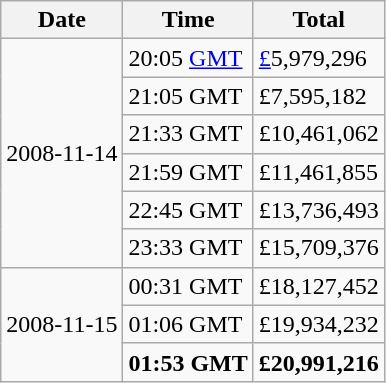<table class="wikitable">
<tr>
<th>Date</th>
<th>Time</th>
<th>Total</th>
</tr>
<tr>
<td rowspan="6">2008-11-14</td>
<td>20:05 <a href='#'>GMT</a></td>
<td><a href='#'>£</a>5,979,296</td>
</tr>
<tr>
<td>21:05 GMT</td>
<td>£7,595,182</td>
</tr>
<tr>
<td>21:33 GMT</td>
<td>£10,461,062</td>
</tr>
<tr>
<td>21:59 GMT</td>
<td>£11,461,855</td>
</tr>
<tr>
<td>22:45 GMT</td>
<td>£13,736,493</td>
</tr>
<tr>
<td>23:33 GMT</td>
<td>£15,709,376</td>
</tr>
<tr>
<td rowspan="3">2008-11-15</td>
<td>00:31 GMT</td>
<td>£18,127,452</td>
</tr>
<tr>
<td>01:06 GMT</td>
<td>£19,934,232</td>
</tr>
<tr>
<td><strong>01:53 GMT</strong></td>
<td><strong>£20,991,216</strong></td>
</tr>
</table>
